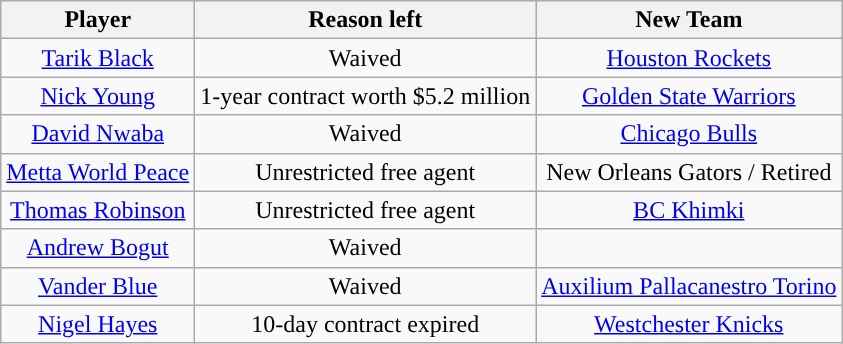<table class="wikitable sortable sortable">
<tr>
<th>Player</th>
<th>Reason left</th>
<th>New Team</th>
</tr>
<tr style="text-align: center">
<td><a href='#'>Tarik Black</a></td>
<td>Waived</td>
<td><a href='#'>Houston Rockets</a></td>
</tr>
<tr style="text-align: center">
<td><a href='#'>Nick Young</a></td>
<td>1-year contract worth $5.2 million</td>
<td><a href='#'>Golden State Warriors</a></td>
</tr>
<tr style="text-align: center">
<td><a href='#'>David Nwaba</a></td>
<td>Waived</td>
<td><a href='#'>Chicago Bulls</a></td>
</tr>
<tr style="text-align: center">
<td><a href='#'>Metta World Peace</a></td>
<td>Unrestricted free agent</td>
<td>New Orleans Gators / Retired</td>
</tr>
<tr style="text-align: center">
<td><a href='#'>Thomas Robinson</a></td>
<td>Unrestricted free agent</td>
<td> <a href='#'>BC Khimki</a></td>
</tr>
<tr style="text-align: center">
<td><a href='#'>Andrew Bogut</a></td>
<td>Waived</td>
<td></td>
</tr>
<tr style="text-align: center">
<td><a href='#'>Vander Blue</a></td>
<td>Waived</td>
<td> <a href='#'>Auxilium Pallacanestro Torino</a></td>
</tr>
<tr style="text-align: center">
<td><a href='#'>Nigel Hayes</a></td>
<td>10-day contract expired</td>
<td><a href='#'>Westchester Knicks</a></td>
</tr>
</table>
